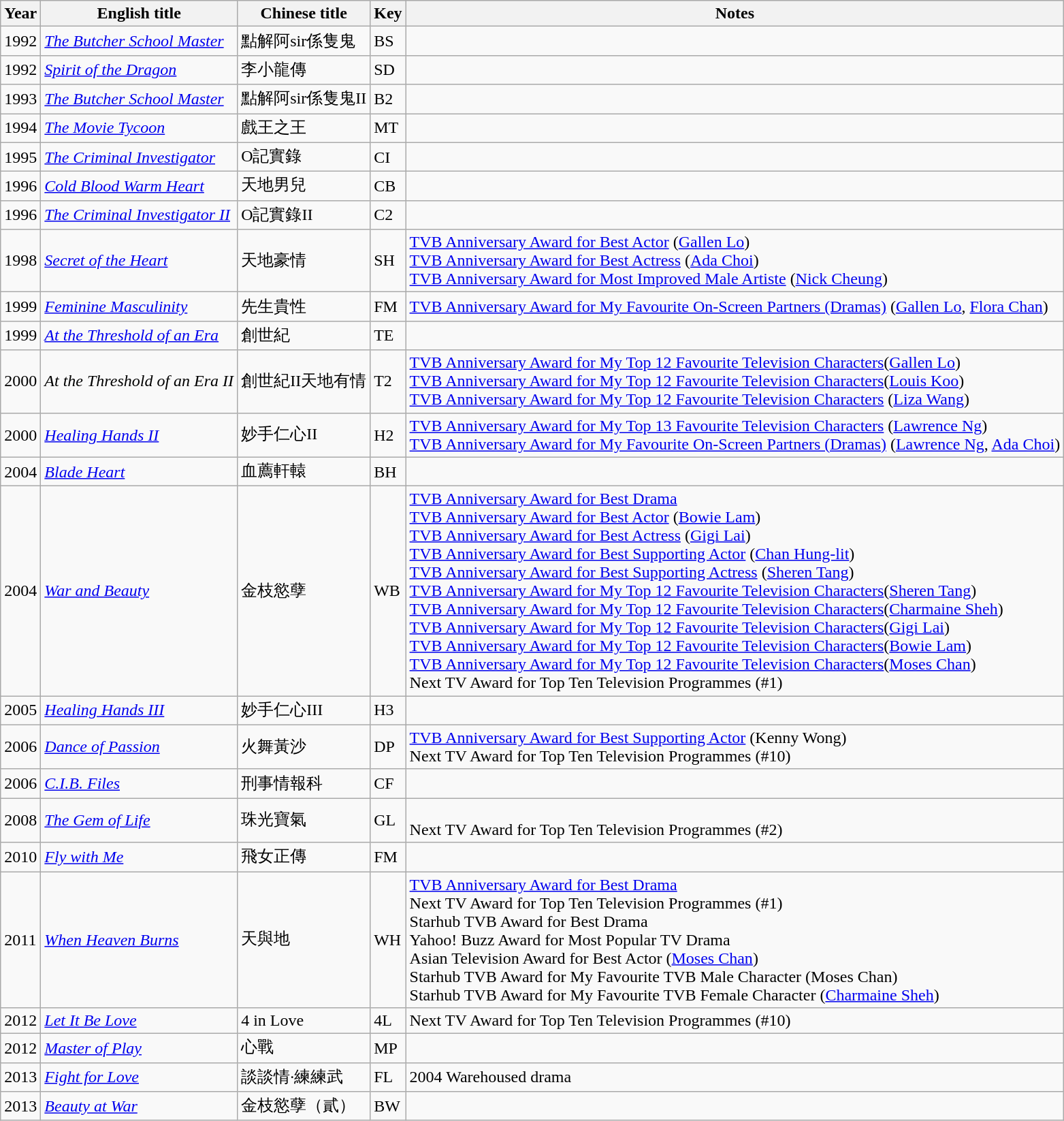<table class="wikitable">
<tr>
<th>Year</th>
<th>English title</th>
<th>Chinese title</th>
<th>Key</th>
<th>Notes</th>
</tr>
<tr>
<td>1992</td>
<td><em><a href='#'>The Butcher School Master</a></em></td>
<td>點解阿sir係隻鬼</td>
<td>BS</td>
<td></td>
</tr>
<tr>
<td>1992</td>
<td><em><a href='#'>Spirit of the Dragon</a></em></td>
<td>李小龍傳</td>
<td>SD</td>
<td></td>
</tr>
<tr>
<td>1993</td>
<td><em><a href='#'>The Butcher School Master</a></em></td>
<td>點解阿sir係隻鬼II</td>
<td>B2</td>
<td></td>
</tr>
<tr>
<td>1994</td>
<td><em><a href='#'>The Movie Tycoon</a></em></td>
<td>戲王之王</td>
<td>MT</td>
<td></td>
</tr>
<tr>
<td>1995</td>
<td><em><a href='#'>The Criminal Investigator</a></em></td>
<td>O記實錄</td>
<td>CI</td>
<td></td>
</tr>
<tr>
<td>1996</td>
<td><em><a href='#'>Cold Blood Warm Heart</a></em></td>
<td>天地男兒</td>
<td>CB</td>
<td></td>
</tr>
<tr>
<td>1996</td>
<td><em><a href='#'>The Criminal Investigator II</a></em></td>
<td>O記實錄II</td>
<td>C2</td>
<td></td>
</tr>
<tr>
<td>1998</td>
<td><em><a href='#'>Secret of the Heart</a></em></td>
<td>天地豪情</td>
<td>SH</td>
<td><a href='#'>TVB Anniversary Award for Best Actor</a> (<a href='#'>Gallen Lo</a>)<br><a href='#'>TVB Anniversary Award for Best Actress</a> (<a href='#'>Ada Choi</a>)<br><a href='#'>TVB Anniversary Award for Most Improved Male Artiste</a> (<a href='#'>Nick Cheung</a>)</td>
</tr>
<tr>
<td>1999</td>
<td><em><a href='#'>Feminine Masculinity</a></em></td>
<td>先生貴性</td>
<td>FM</td>
<td><a href='#'>TVB Anniversary Award for My Favourite On-Screen Partners (Dramas)</a> (<a href='#'>Gallen Lo</a>, <a href='#'>Flora Chan</a>)</td>
</tr>
<tr>
<td>1999</td>
<td><em><a href='#'>At the Threshold of an Era</a></em></td>
<td>創世紀</td>
<td>TE</td>
<td></td>
</tr>
<tr>
<td>2000</td>
<td><em>At the Threshold of an Era II</em></td>
<td>創世紀II天地有情</td>
<td>T2</td>
<td><a href='#'>TVB Anniversary Award for My Top 12 Favourite Television Characters</a>(<a href='#'>Gallen Lo</a>)<br><a href='#'>TVB Anniversary Award for My Top 12 Favourite Television Characters</a>(<a href='#'>Louis Koo</a>)<br><a href='#'>TVB Anniversary Award for My Top 12 Favourite Television Characters</a> (<a href='#'>Liza Wang</a>)</td>
</tr>
<tr>
<td>2000</td>
<td><em><a href='#'>Healing Hands II</a></em></td>
<td>妙手仁心II</td>
<td>H2</td>
<td><a href='#'>TVB Anniversary Award for My Top 13 Favourite Television Characters</a> (<a href='#'>Lawrence Ng</a>)  <br> <a href='#'>TVB Anniversary Award for My Favourite On-Screen Partners (Dramas)</a> (<a href='#'>Lawrence Ng</a>, <a href='#'>Ada Choi</a>)</td>
</tr>
<tr>
<td>2004</td>
<td><em><a href='#'>Blade Heart</a></em></td>
<td>血薦軒轅</td>
<td>BH</td>
<td></td>
</tr>
<tr>
<td>2004</td>
<td><em><a href='#'>War and Beauty</a></em></td>
<td>金枝慾孽</td>
<td>WB</td>
<td><a href='#'>TVB Anniversary Award for Best Drama</a><br><a href='#'>TVB Anniversary Award for Best Actor</a> (<a href='#'>Bowie Lam</a>)<br><a href='#'>TVB Anniversary Award for Best Actress</a> (<a href='#'>Gigi Lai</a>)<br><a href='#'>TVB Anniversary Award for Best Supporting Actor</a> (<a href='#'>Chan Hung-lit</a>)<br><a href='#'>TVB Anniversary Award for Best Supporting Actress</a> (<a href='#'>Sheren Tang</a>)<br><a href='#'>TVB Anniversary Award for My Top 12 Favourite Television Characters</a>(<a href='#'>Sheren Tang</a>)<br><a href='#'>TVB Anniversary Award for My Top 12 Favourite Television Characters</a>(<a href='#'>Charmaine Sheh</a>)<br><a href='#'>TVB Anniversary Award for My Top 12 Favourite Television Characters</a>(<a href='#'>Gigi Lai</a>)<br><a href='#'>TVB Anniversary Award for My Top 12 Favourite Television Characters</a>(<a href='#'>Bowie Lam</a>)<br><a href='#'>TVB Anniversary Award for My Top 12 Favourite Television Characters</a>(<a href='#'>Moses Chan</a>)<br>Next TV Award for Top Ten Television Programmes (#1)</td>
</tr>
<tr>
<td>2005</td>
<td><em><a href='#'>Healing Hands III</a></em></td>
<td>妙手仁心III</td>
<td>H3</td>
<td></td>
</tr>
<tr>
<td>2006</td>
<td><em><a href='#'>Dance of Passion</a></em></td>
<td>火舞黃沙</td>
<td>DP</td>
<td><a href='#'>TVB Anniversary Award for Best Supporting Actor</a> (Kenny Wong)<br>Next TV Award for Top Ten Television Programmes (#10)</td>
</tr>
<tr>
<td>2006</td>
<td><em><a href='#'>C.I.B. Files</a></em></td>
<td>刑事情報科</td>
<td>CF</td>
<td></td>
</tr>
<tr>
<td>2008</td>
<td><em><a href='#'>The Gem of Life</a></em></td>
<td>珠光寶氣</td>
<td>GL</td>
<td><br>Next TV Award for Top Ten Television Programmes (#2)</td>
</tr>
<tr>
<td>2010</td>
<td><em><a href='#'>Fly with Me</a></em></td>
<td>飛女正傳</td>
<td>FM</td>
<td></td>
</tr>
<tr>
<td>2011</td>
<td><em><a href='#'>When Heaven Burns</a></em></td>
<td>天與地</td>
<td>WH</td>
<td><a href='#'>TVB Anniversary Award for Best Drama</a><br>Next TV Award for Top Ten Television Programmes (#1)<br>Starhub TVB Award for Best Drama<br>Yahoo! Buzz Award for Most Popular TV Drama<br>Asian Television Award for Best Actor (<a href='#'>Moses Chan</a>)<br>Starhub TVB Award for My Favourite TVB Male Character (Moses Chan)<br>Starhub TVB Award for My Favourite TVB Female Character (<a href='#'>Charmaine Sheh</a>)</td>
</tr>
<tr>
<td>2012</td>
<td><em><a href='#'>Let It Be Love</a></em></td>
<td>4 in Love</td>
<td>4L</td>
<td>Next TV Award for Top Ten Television Programmes (#10)</td>
</tr>
<tr>
<td>2012</td>
<td><em><a href='#'>Master of Play</a></em></td>
<td>心戰</td>
<td>MP</td>
<td></td>
</tr>
<tr>
<td>2013</td>
<td><em><a href='#'>Fight for Love</a></em></td>
<td>談談情·練練武</td>
<td>FL</td>
<td>2004 Warehoused drama</td>
</tr>
<tr>
<td>2013</td>
<td><em><a href='#'>Beauty at War</a></em></td>
<td>金枝慾孽（貳）</td>
<td>BW</td>
<td></td>
</tr>
</table>
